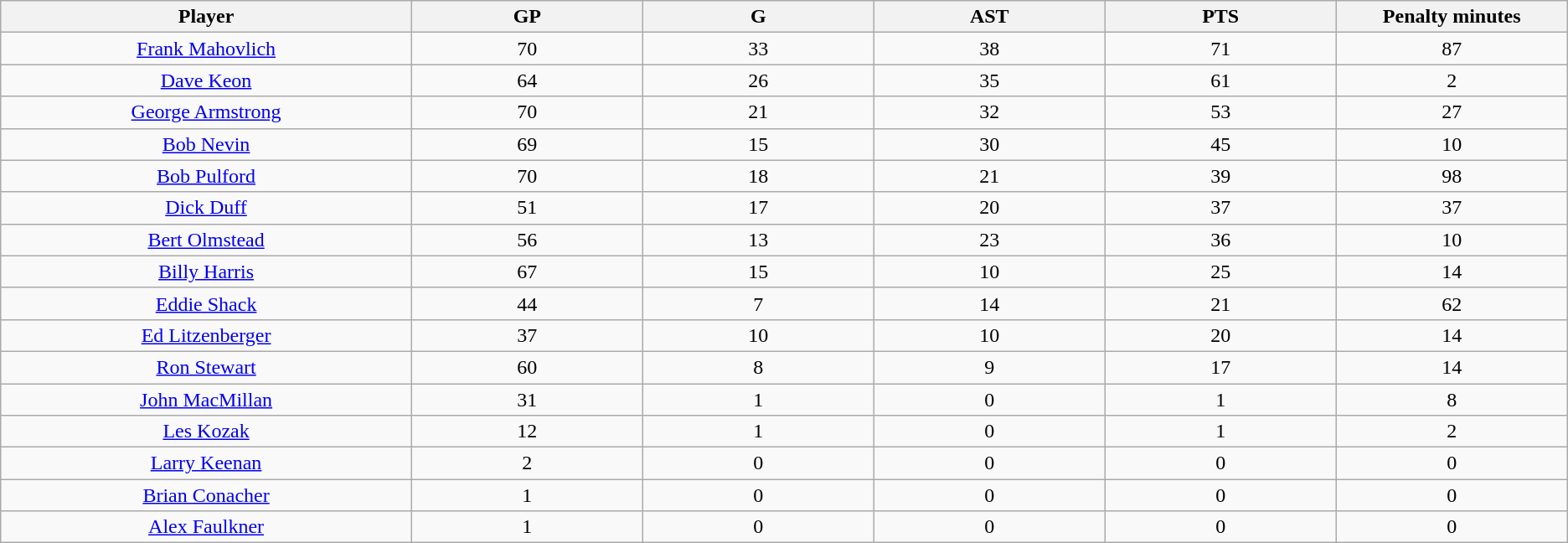<table class="wikitable sortable">
<tr>
<th bgcolor="#DDDDFF" width="16%">Player</th>
<th bgcolor="#DDDDFF" width="9%">GP</th>
<th bgcolor="#DDDDFF" width="9%">G</th>
<th bgcolor="#DDDDFF" width="9%">AST</th>
<th bgcolor="#DDDDFF" width="9%">PTS</th>
<th bgcolor="#DDDDFF" width="9%">Penalty minutes</th>
</tr>
<tr align="center">
<td><a href='#'>Frank Mahovlich</a></td>
<td>70</td>
<td>33</td>
<td>38</td>
<td>71</td>
<td>87</td>
</tr>
<tr align="center">
<td><a href='#'>Dave Keon</a></td>
<td>64</td>
<td>26</td>
<td>35</td>
<td>61</td>
<td>2</td>
</tr>
<tr align="center">
<td><a href='#'>George Armstrong</a></td>
<td>70</td>
<td>21</td>
<td>32</td>
<td>53</td>
<td>27</td>
</tr>
<tr align="center">
<td><a href='#'>Bob Nevin</a></td>
<td>69</td>
<td>15</td>
<td>30</td>
<td>45</td>
<td>10</td>
</tr>
<tr align="center">
<td><a href='#'>Bob Pulford</a></td>
<td>70</td>
<td>18</td>
<td>21</td>
<td>39</td>
<td>98</td>
</tr>
<tr align="center">
<td><a href='#'>Dick Duff</a></td>
<td>51</td>
<td>17</td>
<td>20</td>
<td>37</td>
<td>37</td>
</tr>
<tr align="center">
<td><a href='#'>Bert Olmstead</a></td>
<td>56</td>
<td>13</td>
<td>23</td>
<td>36</td>
<td>10</td>
</tr>
<tr align="center">
<td><a href='#'>Billy Harris</a></td>
<td>67</td>
<td>15</td>
<td>10</td>
<td>25</td>
<td>14</td>
</tr>
<tr align="center">
<td><a href='#'>Eddie Shack</a></td>
<td>44</td>
<td>7</td>
<td>14</td>
<td>21</td>
<td>62</td>
</tr>
<tr align="center">
<td><a href='#'>Ed Litzenberger</a></td>
<td>37</td>
<td>10</td>
<td>10</td>
<td>20</td>
<td>14</td>
</tr>
<tr align="center">
<td><a href='#'>Ron Stewart</a></td>
<td>60</td>
<td>8</td>
<td>9</td>
<td>17</td>
<td>14</td>
</tr>
<tr align="center">
<td><a href='#'>John MacMillan</a></td>
<td>31</td>
<td>1</td>
<td>0</td>
<td>1</td>
<td>8</td>
</tr>
<tr align="center">
<td><a href='#'>Les Kozak</a></td>
<td>12</td>
<td>1</td>
<td>0</td>
<td>1</td>
<td>2</td>
</tr>
<tr align="center">
<td><a href='#'>Larry Keenan</a></td>
<td>2</td>
<td>0</td>
<td>0</td>
<td>0</td>
<td>0</td>
</tr>
<tr align="center">
<td><a href='#'>Brian Conacher</a></td>
<td>1</td>
<td>0</td>
<td>0</td>
<td>0</td>
<td>0</td>
</tr>
<tr align="center">
<td><a href='#'>Alex Faulkner</a></td>
<td>1</td>
<td>0</td>
<td>0</td>
<td>0</td>
<td>0</td>
</tr>
</table>
